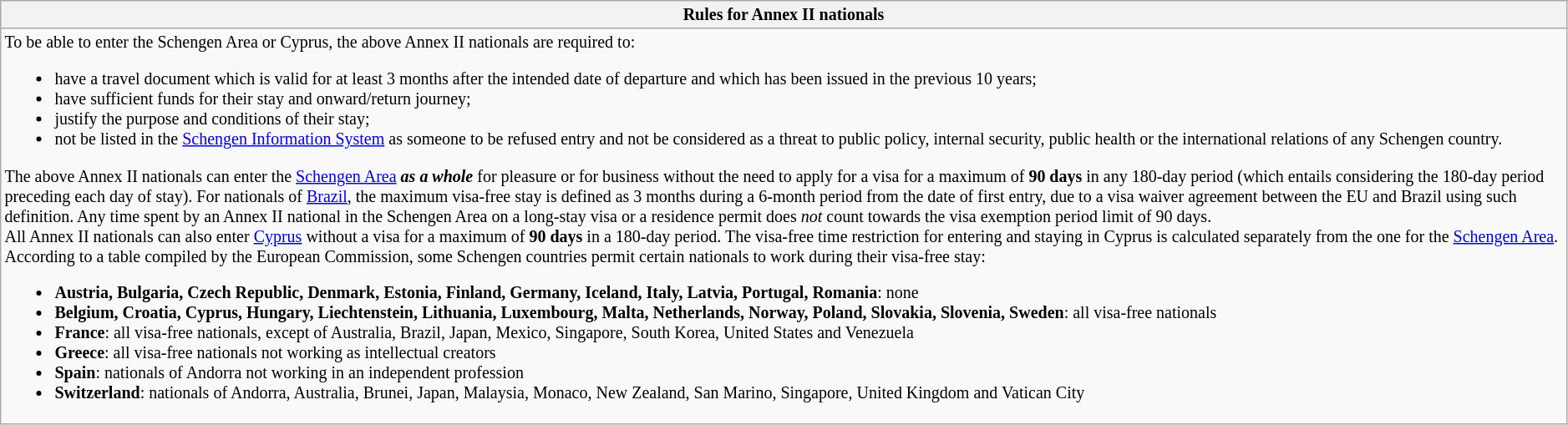<table class="wikitable collapsible collapsed" style="text-align: left; font-size: smaller; table-layout: fixed;">
<tr>
<th style="width:100%;">Rules for Annex II nationals</th>
</tr>
<tr>
<td>To be able to enter the Schengen Area or Cyprus, the above Annex II nationals are required to:<br><ul><li>have a travel document which is valid for at least 3 months after the intended date of departure and which has been issued in the previous 10 years;</li><li>have sufficient funds for their stay and onward/return journey;</li><li>justify the purpose and conditions of their stay;</li><li>not be listed in the <a href='#'>Schengen Information System</a> as someone to be refused entry and not be considered as a threat to public policy, internal security, public health or the international relations of any Schengen country.</li></ul>The above Annex II nationals can enter the <a href='#'>Schengen Area</a> <strong><em>as a whole</em></strong> for pleasure or for business without the need to apply for a visa for a maximum of <strong>90 days</strong> in any 180-day period (which entails considering the 180-day period preceding each day of stay). For nationals of <a href='#'>Brazil</a>, the maximum visa-free stay is defined as 3 months during a 6-month period from the date of first entry, due to a visa waiver agreement between the EU and Brazil using such definition. Any time spent by an Annex II national in the Schengen Area on a long-stay visa or a residence permit does <em>not</em> count towards the visa exemption period limit of 90 days.<br>All Annex II nationals can also enter <a href='#'>Cyprus</a> without a visa for a maximum of <strong>90 days</strong> in a 180-day period. The visa-free time restriction for entering and staying in Cyprus is calculated separately from the one for the <a href='#'>Schengen Area</a>.<br>According to a table compiled by the European Commission, some Schengen countries permit certain nationals to work during their visa-free stay:<ul><li><strong>Austria, Bulgaria, Czech Republic, Denmark, Estonia, Finland, Germany, Iceland, Italy, Latvia, Portugal, Romania</strong>: none</li><li><strong>Belgium, Croatia, Cyprus, Hungary, Liechtenstein, Lithuania, Luxembourg, Malta, Netherlands, Norway, Poland, Slovakia, Slovenia, Sweden</strong>: all visa-free nationals</li><li><strong>France</strong>: all visa-free nationals, except of Australia, Brazil, Japan, Mexico, Singapore, South Korea, United States and Venezuela</li><li><strong>Greece</strong>: all visa-free nationals not working as intellectual creators</li><li><strong>Spain</strong>: nationals of Andorra not working in an independent profession</li><li><strong>Switzerland</strong>: nationals of Andorra, Australia, Brunei, Japan, Malaysia, Monaco, New Zealand, San Marino, Singapore, United Kingdom and Vatican City</li></ul></td>
</tr>
</table>
